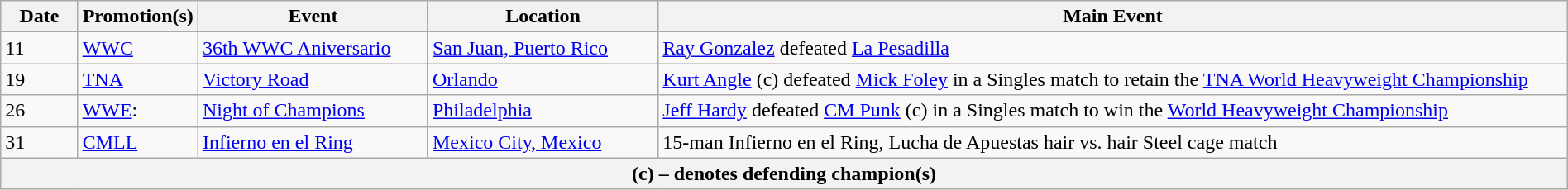<table class="wikitable" style="width:100%;">
<tr>
<th width=5%>Date</th>
<th width=5%>Promotion(s)</th>
<th width=15%>Event</th>
<th width=15%>Location</th>
<th width=60%>Main Event</th>
</tr>
<tr>
<td>11</td>
<td><a href='#'>WWC</a></td>
<td><a href='#'>36th WWC Aniversario</a></td>
<td><a href='#'>San Juan, Puerto Rico</a></td>
<td><a href='#'>Ray Gonzalez</a> defeated <a href='#'>La Pesadilla</a></td>
</tr>
<tr>
<td>19</td>
<td><a href='#'>TNA</a></td>
<td><a href='#'>Victory Road</a></td>
<td><a href='#'>Orlando</a></td>
<td><a href='#'>Kurt Angle</a> (c) defeated <a href='#'>Mick Foley</a> in a Singles match to retain the <a href='#'>TNA World Heavyweight Championship</a></td>
</tr>
<tr>
<td>26</td>
<td><a href='#'>WWE</a>:<br></td>
<td><a href='#'>Night of Champions</a></td>
<td><a href='#'>Philadelphia</a></td>
<td><a href='#'>Jeff Hardy</a> defeated <a href='#'>CM Punk</a> (c) in a Singles match to win the <a href='#'>World Heavyweight Championship</a></td>
</tr>
<tr>
<td>31</td>
<td><a href='#'>CMLL</a></td>
<td><a href='#'>Infierno en el Ring</a></td>
<td><a href='#'>Mexico City, Mexico</a></td>
<td>15-man Infierno en el Ring, Lucha de Apuestas hair vs. hair Steel cage match</td>
</tr>
<tr>
<th colspan="6">(c) – denotes defending champion(s)</th>
</tr>
</table>
